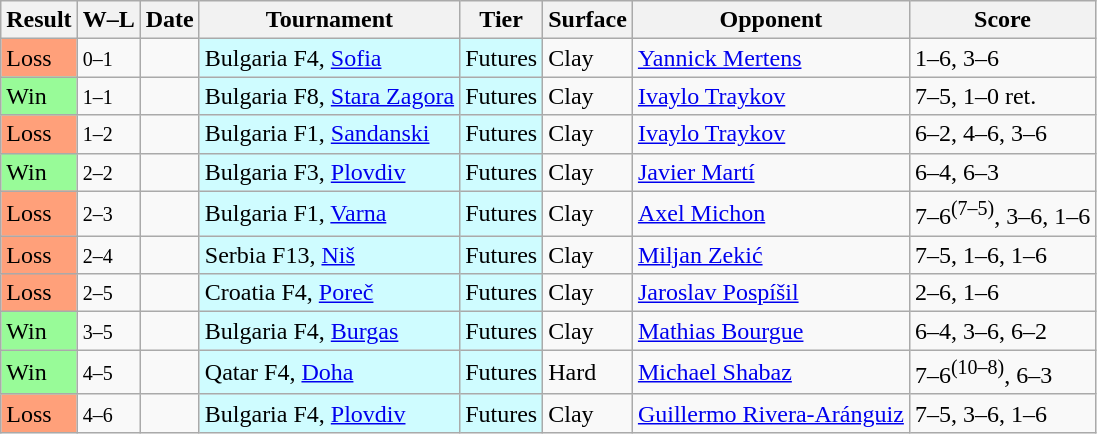<table class="sortable wikitable">
<tr>
<th>Result</th>
<th class="unsortable">W–L</th>
<th>Date</th>
<th>Tournament</th>
<th>Tier</th>
<th>Surface</th>
<th>Opponent</th>
<th class="unsortable">Score</th>
</tr>
<tr>
<td bgcolor=#FFA07A>Loss</td>
<td><small>0–1</small></td>
<td></td>
<td style="background:#cffcff;">Bulgaria F4, <a href='#'>Sofia</a></td>
<td style="background:#cffcff;">Futures</td>
<td>Clay</td>
<td> <a href='#'>Yannick Mertens</a></td>
<td>1–6, 3–6</td>
</tr>
<tr>
<td bgcolor=#98fb98>Win</td>
<td><small>1–1</small></td>
<td></td>
<td style="background:#cffcff;">Bulgaria F8, <a href='#'>Stara Zagora</a></td>
<td style="background:#cffcff;">Futures</td>
<td>Clay</td>
<td> <a href='#'>Ivaylo Traykov</a></td>
<td>7–5, 1–0 ret.</td>
</tr>
<tr>
<td bgcolor=#FFA07A>Loss</td>
<td><small>1–2</small></td>
<td></td>
<td style="background:#cffcff;">Bulgaria F1, <a href='#'>Sandanski</a></td>
<td style="background:#cffcff;">Futures</td>
<td>Clay</td>
<td> <a href='#'>Ivaylo Traykov</a></td>
<td>6–2, 4–6, 3–6</td>
</tr>
<tr>
<td bgcolor=#98fb98>Win</td>
<td><small>2–2</small></td>
<td></td>
<td style="background:#cffcff;">Bulgaria F3, <a href='#'>Plovdiv</a></td>
<td style="background:#cffcff;">Futures</td>
<td>Clay</td>
<td> <a href='#'>Javier Martí</a></td>
<td>6–4, 6–3</td>
</tr>
<tr>
<td bgcolor=#FFA07A>Loss</td>
<td><small>2–3</small></td>
<td></td>
<td style="background:#cffcff;">Bulgaria F1, <a href='#'>Varna</a></td>
<td style="background:#cffcff;">Futures</td>
<td>Clay</td>
<td> <a href='#'>Axel Michon</a></td>
<td>7–6<sup>(7–5)</sup>, 3–6, 1–6</td>
</tr>
<tr>
<td bgcolor=#FFA07A>Loss</td>
<td><small>2–4</small></td>
<td></td>
<td style="background:#cffcff;">Serbia F13, <a href='#'>Niš</a></td>
<td style="background:#cffcff;">Futures</td>
<td>Clay</td>
<td> <a href='#'>Miljan Zekić</a></td>
<td>7–5, 1–6, 1–6</td>
</tr>
<tr>
<td bgcolor=#FFA07A>Loss</td>
<td><small>2–5</small></td>
<td></td>
<td style="background:#cffcff;">Croatia F4, <a href='#'>Poreč</a></td>
<td style="background:#cffcff;">Futures</td>
<td>Clay</td>
<td> <a href='#'>Jaroslav Pospíšil</a></td>
<td>2–6, 1–6</td>
</tr>
<tr>
<td bgcolor=#98fb98>Win</td>
<td><small>3–5</small></td>
<td></td>
<td style="background:#cffcff;">Bulgaria F4, <a href='#'>Burgas</a></td>
<td style="background:#cffcff;">Futures</td>
<td>Clay</td>
<td> <a href='#'>Mathias Bourgue</a></td>
<td>6–4, 3–6, 6–2</td>
</tr>
<tr>
<td bgcolor=#98fb98>Win</td>
<td><small>4–5</small></td>
<td></td>
<td style="background:#cffcff;">Qatar F4, <a href='#'>Doha</a></td>
<td style="background:#cffcff;">Futures</td>
<td>Hard</td>
<td> <a href='#'>Michael Shabaz</a></td>
<td>7–6<sup>(10–8)</sup>, 6–3</td>
</tr>
<tr>
<td bgcolor=#FFA07A>Loss</td>
<td><small>4–6</small></td>
<td></td>
<td style="background:#cffcff;">Bulgaria F4, <a href='#'>Plovdiv</a></td>
<td style="background:#cffcff;">Futures</td>
<td>Clay</td>
<td> <a href='#'>Guillermo Rivera-Aránguiz</a></td>
<td>7–5, 3–6, 1–6</td>
</tr>
</table>
